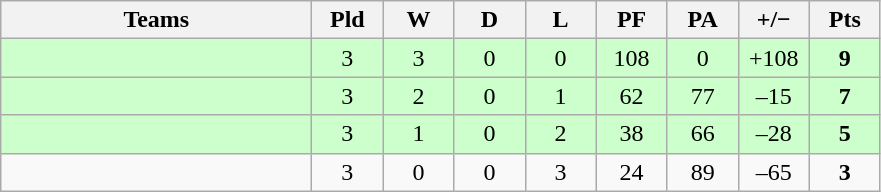<table class="wikitable" style="text-align: center;">
<tr>
<th width="200">Teams</th>
<th width="40">Pld</th>
<th width="40">W</th>
<th width="40">D</th>
<th width="40">L</th>
<th width="40">PF</th>
<th width="40">PA</th>
<th width="40">+/−</th>
<th width="40">Pts</th>
</tr>
<tr style="background:#cfc; width:20px;">
<td align=left></td>
<td>3</td>
<td>3</td>
<td>0</td>
<td>0</td>
<td>108</td>
<td>0</td>
<td>+108</td>
<td><strong>9</strong></td>
</tr>
<tr style="background:#cfc; width:20px;">
<td align=left></td>
<td>3</td>
<td>2</td>
<td>0</td>
<td>1</td>
<td>62</td>
<td>77</td>
<td>–15</td>
<td><strong>7</strong></td>
</tr>
<tr style="background:#cfc; width:20px;">
<td align=left></td>
<td>3</td>
<td>1</td>
<td>0</td>
<td>2</td>
<td>38</td>
<td>66</td>
<td>–28</td>
<td><strong>5</strong></td>
</tr>
<tr>
<td align=left></td>
<td>3</td>
<td>0</td>
<td>0</td>
<td>3</td>
<td>24</td>
<td>89</td>
<td>–65</td>
<td><strong>3</strong></td>
</tr>
</table>
